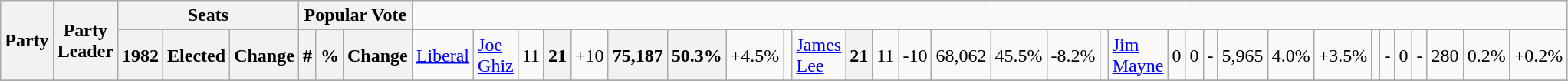<table class="wikitable">
<tr>
<th rowspan="2" colspan="2">Party</th>
<th rowspan="2">Party Leader</th>
<th colspan="3">Seats</th>
<th colspan="3">Popular Vote</th>
</tr>
<tr>
<th>1982</th>
<th>Elected</th>
<th>Change</th>
<th>#</th>
<th>%</th>
<th>Change<br>
</th>
<td><a href='#'>Liberal</a></td>
<td><a href='#'>Joe Ghiz</a></td>
<td align=right>11</td>
<th align=right>21</th>
<td align=right>+10</td>
<th align=right>75,187</th>
<th align=right>50.3%</th>
<td align=right>+4.5%<br>
</td>
<td></td>
<td><a href='#'>James Lee</a></td>
<th align=right>21</th>
<td align=right>11</td>
<td align=right>-10</td>
<td align=right>68,062</td>
<td align=right>45.5%</td>
<td align=right>-8.2%<br>
</td>
<td></td>
<td><a href='#'>Jim Mayne</a></td>
<td align=right>0</td>
<td align=right>0</td>
<td align=right>-</td>
<td align=right>5,965</td>
<td align=right>4.0%</td>
<td align=right>+3.5%<br>
</td>
<td colspan="2"></td>
<td align=right>-</td>
<td align=right>0</td>
<td align=right>-</td>
<td align=right>280</td>
<td align=right>0.2%</td>
<td align=right>+0.2%</td>
</tr>
<tr>
</tr>
</table>
